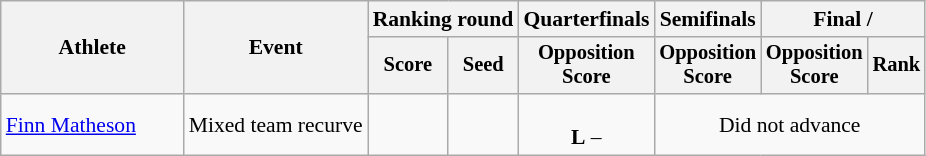<table class=wikitable style=font-size:90%;text-align:center>
<tr>
<th rowspan=2 style="width:8em;">Athlete</th>
<th rowspan=2>Event</th>
<th colspan=2>Ranking round</th>
<th>Quarterfinals</th>
<th>Semifinals</th>
<th colspan=2>Final / </th>
</tr>
<tr style="font-size:95%">
<th>Score</th>
<th>Seed</th>
<th>Opposition<br>Score</th>
<th>Opposition<br>Score</th>
<th>Opposition<br>Score</th>
<th>Rank</th>
</tr>
<tr>
<td align=left><a href='#'>Finn Matheson</a><br></td>
<td align=left>Mixed team recurve</td>
<td></td>
<td></td>
<td><br> <strong>L</strong> –</td>
<td colspan="3">Did not advance</td>
</tr>
</table>
